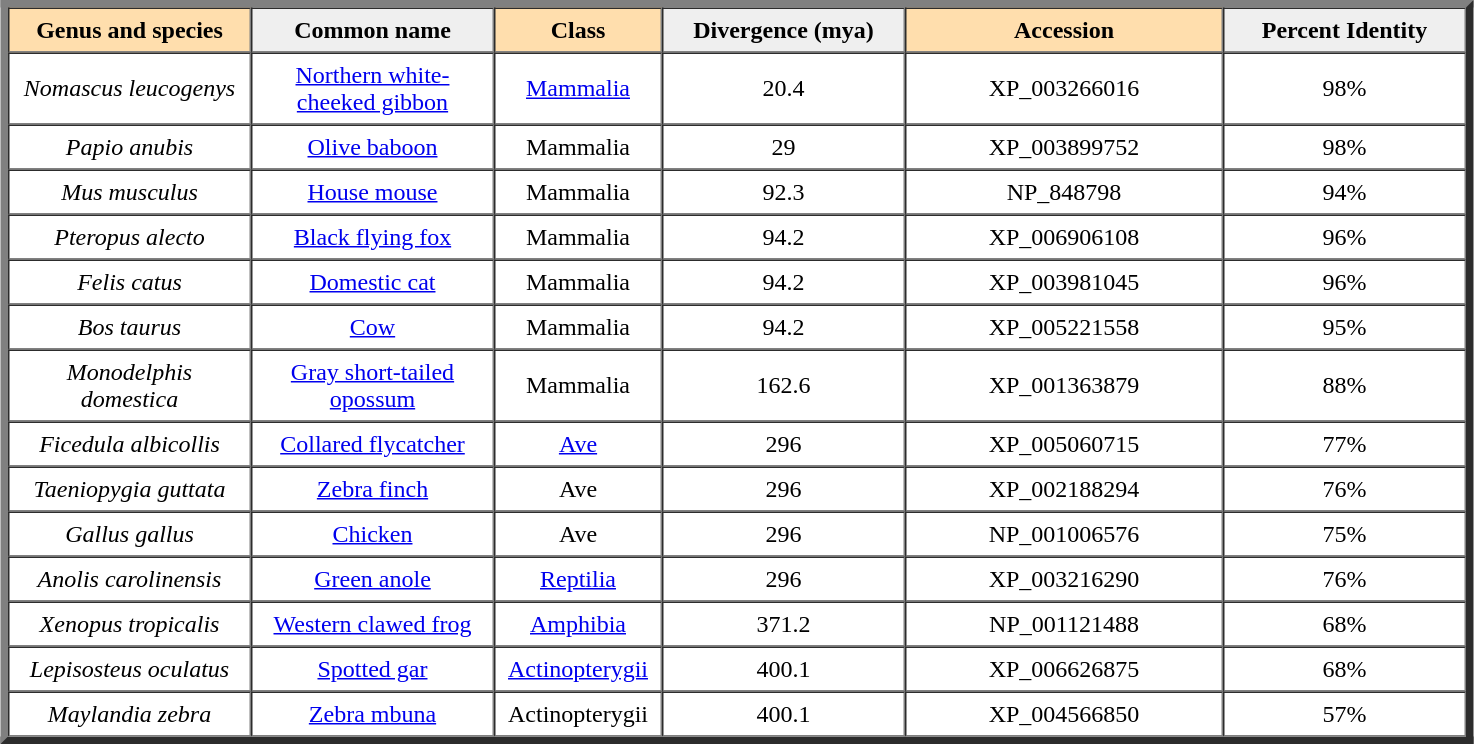<table border="5" align="center" style="text-align:center" cellpadding="5" cellspacing="0">
<tr>
<th scope="col" width="150px" style="background: #ffdead;">Genus and species</th>
<th scope="col" width="150px" style="background: #efefef;">Common name</th>
<th scope="col" width="100px" style="background: #ffdead;">Class</th>
<th scope="col" width="150px" style="background: #efefef;">Divergence (mya)</th>
<th scope="col" width="200px" style="background: #ffdead;">Accession</th>
<th scope="col" width="150px" style="background: #efefef;">Percent Identity</th>
</tr>
<tr>
<td><em>Nomascus leucogenys</em></td>
<td><a href='#'>Northern white-cheeked gibbon</a></td>
<td><a href='#'>Mammalia</a></td>
<td>20.4</td>
<td>XP_003266016 </td>
<td>98%</td>
</tr>
<tr>
<td><em>Papio anubis </em></td>
<td><a href='#'>Olive baboon</a></td>
<td>Mammalia</td>
<td>29</td>
<td>XP_003899752 </td>
<td>98%</td>
</tr>
<tr>
<td><em>Mus musculus</em></td>
<td><a href='#'>House mouse</a></td>
<td>Mammalia</td>
<td>92.3</td>
<td>NP_848798 </td>
<td>94%</td>
</tr>
<tr>
<td><em>Pteropus alecto</em></td>
<td><a href='#'>Black flying fox</a></td>
<td>Mammalia</td>
<td>94.2</td>
<td>XP_006906108 </td>
<td>96%</td>
</tr>
<tr>
<td><em>Felis catus</em></td>
<td><a href='#'>Domestic cat</a></td>
<td>Mammalia</td>
<td>94.2</td>
<td>XP_003981045 </td>
<td>96%</td>
</tr>
<tr>
<td><em>Bos taurus</em></td>
<td><a href='#'>Cow</a></td>
<td>Mammalia</td>
<td>94.2</td>
<td>XP_005221558 </td>
<td>95%</td>
</tr>
<tr>
<td><em>Monodelphis domestica</em></td>
<td><a href='#'>Gray short-tailed opossum</a></td>
<td>Mammalia</td>
<td>162.6</td>
<td>XP_001363879 </td>
<td>88%</td>
</tr>
<tr>
<td><em>Ficedula albicollis</em></td>
<td><a href='#'>Collared flycatcher</a></td>
<td><a href='#'>Ave</a></td>
<td>296</td>
<td>XP_005060715 </td>
<td>77%</td>
</tr>
<tr>
<td><em>Taeniopygia guttata</em></td>
<td><a href='#'>Zebra finch</a></td>
<td>Ave</td>
<td>296</td>
<td>XP_002188294 </td>
<td>76%</td>
</tr>
<tr>
<td><em>Gallus gallus </em></td>
<td><a href='#'>Chicken</a></td>
<td>Ave</td>
<td>296</td>
<td>NP_001006576 </td>
<td>75%</td>
</tr>
<tr>
<td><em>Anolis carolinensis</em></td>
<td><a href='#'>Green anole</a></td>
<td><a href='#'>Reptilia</a></td>
<td>296</td>
<td>XP_003216290 </td>
<td>76%</td>
</tr>
<tr>
<td><em>Xenopus tropicalis</em></td>
<td><a href='#'>Western clawed frog</a></td>
<td><a href='#'>Amphibia</a></td>
<td>371.2</td>
<td>NP_001121488 </td>
<td>68%</td>
</tr>
<tr>
<td><em>Lepisosteus oculatus </em></td>
<td><a href='#'>Spotted gar</a></td>
<td><a href='#'>Actinopterygii</a></td>
<td>400.1</td>
<td>XP_006626875 </td>
<td>68%</td>
</tr>
<tr>
<td><em>Maylandia zebra</em></td>
<td><a href='#'>Zebra mbuna</a></td>
<td>Actinopterygii</td>
<td>400.1</td>
<td>XP_004566850 </td>
<td>57%</td>
</tr>
</table>
